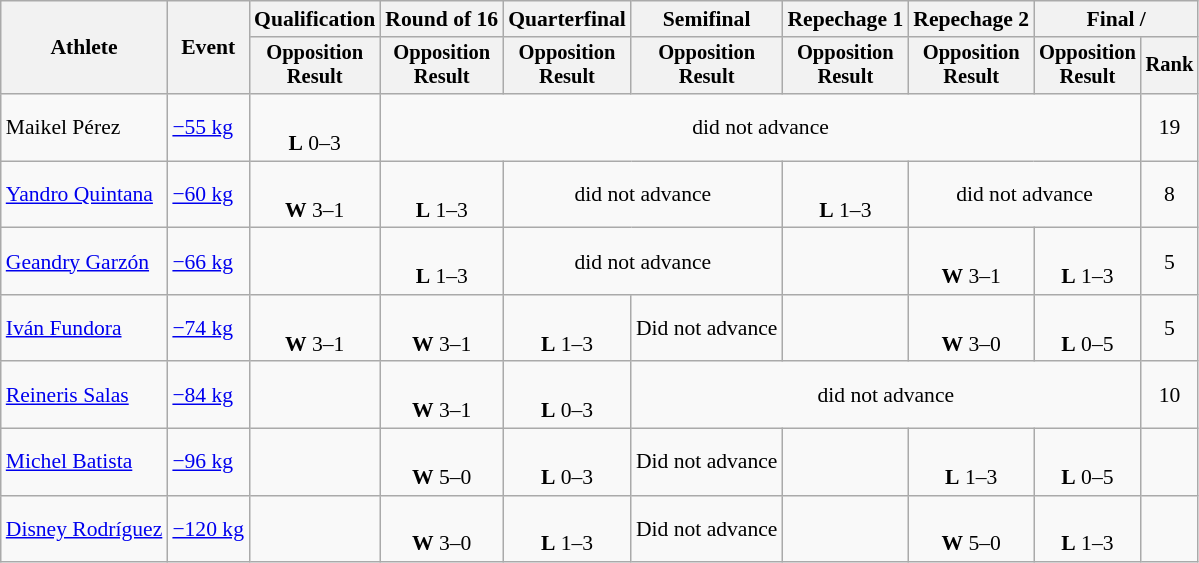<table class="wikitable" style="font-size:90%">
<tr>
<th rowspan="2">Athlete</th>
<th rowspan="2">Event</th>
<th>Qualification</th>
<th>Round of 16</th>
<th>Quarterfinal</th>
<th>Semifinal</th>
<th>Repechage 1</th>
<th>Repechage 2</th>
<th colspan=2>Final / </th>
</tr>
<tr style="font-size: 95%">
<th>Opposition<br>Result</th>
<th>Opposition<br>Result</th>
<th>Opposition<br>Result</th>
<th>Opposition<br>Result</th>
<th>Opposition<br>Result</th>
<th>Opposition<br>Result</th>
<th>Opposition<br>Result</th>
<th>Rank</th>
</tr>
<tr align=center>
<td align=left>Maikel Pérez</td>
<td align=left><a href='#'>−55 kg</a></td>
<td><br><strong>L</strong> 0–3 <sup></sup></td>
<td colspan=6>did not advance</td>
<td>19</td>
</tr>
<tr align=center>
<td align=left><a href='#'>Yandro Quintana</a></td>
<td align=left><a href='#'>−60 kg</a></td>
<td><br><strong>W</strong> 3–1 <sup></sup></td>
<td><br><strong>L</strong> 1–3 <sup></sup></td>
<td colspan=2>did not advance</td>
<td><br><strong>L</strong> 1–3 <sup></sup></td>
<td colspan=2>did not advance</td>
<td>8</td>
</tr>
<tr align=center>
<td align=left><a href='#'>Geandry Garzón</a></td>
<td align=left><a href='#'>−66 kg</a></td>
<td></td>
<td><br><strong>L</strong> 1–3 <sup></sup></td>
<td colspan=2>did not advance</td>
<td></td>
<td><br><strong>W</strong> 3–1 <sup></sup></td>
<td><br><strong>L</strong> 1–3 <sup></sup></td>
<td>5</td>
</tr>
<tr align=center>
<td align=left><a href='#'>Iván Fundora</a></td>
<td align=left><a href='#'>−74 kg</a></td>
<td><br><strong>W</strong> 3–1 <sup></sup></td>
<td><br><strong>W</strong> 3–1 <sup></sup></td>
<td><br><strong>L</strong> 1–3 <sup></sup></td>
<td>Did not advance</td>
<td></td>
<td><br><strong>W</strong> 3–0 <sup></sup></td>
<td><br><strong>L</strong> 0–5 <sup></sup></td>
<td>5</td>
</tr>
<tr align=center>
<td align=left><a href='#'>Reineris Salas</a></td>
<td align=left><a href='#'>−84 kg</a></td>
<td></td>
<td><br><strong>W</strong> 3–1 <sup></sup></td>
<td><br><strong>L</strong> 0–3 <sup></sup></td>
<td colspan=4>did not advance</td>
<td>10</td>
</tr>
<tr align=center>
<td align=left><a href='#'>Michel Batista</a></td>
<td align=left><a href='#'>−96 kg</a></td>
<td></td>
<td><br><strong>W</strong> 5–0 <sup></sup></td>
<td><br><strong>L</strong> 0–3 <sup></sup></td>
<td>Did not advance</td>
<td></td>
<td><br><strong>L</strong> 1–3 <sup></sup></td>
<td><br><strong>L</strong> 0–5 <sup></sup></td>
<td></td>
</tr>
<tr align=center>
<td align=left><a href='#'>Disney Rodríguez</a></td>
<td align=left><a href='#'>−120 kg</a></td>
<td></td>
<td><br><strong>W</strong> 3–0 <sup></sup></td>
<td><br><strong>L</strong> 1–3 <sup></sup></td>
<td>Did not advance</td>
<td></td>
<td><br><strong>W</strong> 5–0 <sup></sup></td>
<td><br><strong>L</strong> 1–3 <sup></sup></td>
<td></td>
</tr>
</table>
